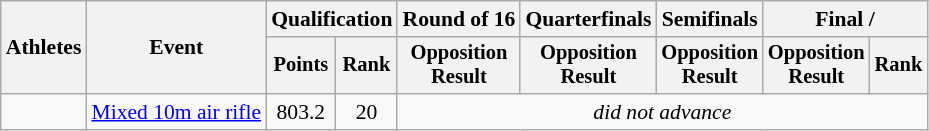<table class="wikitable" style="text-align:center;font-size:90%">
<tr>
<th rowspan=2>Athletes</th>
<th rowspan=2>Event</th>
<th colspan=2>Qualification</th>
<th>Round of 16</th>
<th>Quarterfinals</th>
<th>Semifinals</th>
<th colspan=2>Final / </th>
</tr>
<tr style="font-size:95%">
<th>Points</th>
<th>Rank</th>
<th>Opposition<br>Result</th>
<th>Opposition<br>Result</th>
<th>Opposition<br>Result</th>
<th>Opposition<br>Result</th>
<th>Rank</th>
</tr>
<tr>
<td align=left><br></td>
<td align=left><a href='#'>Mixed 10m air rifle</a></td>
<td>803.2</td>
<td>20</td>
<td colspan=5><em>did not advance</em></td>
</tr>
</table>
